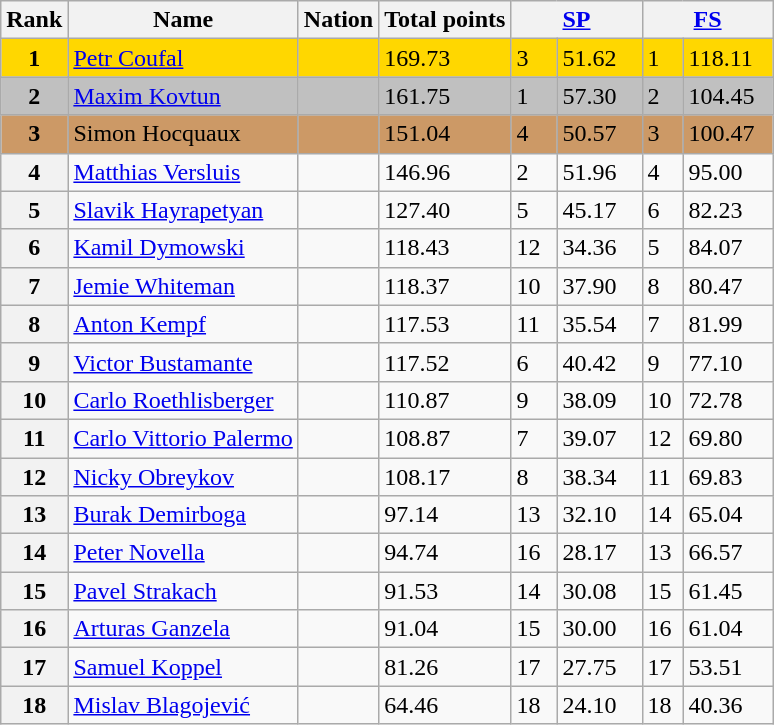<table class="wikitable sortable">
<tr>
<th>Rank</th>
<th>Name</th>
<th>Nation</th>
<th>Total points</th>
<th colspan="2" width="80px"><a href='#'>SP</a></th>
<th colspan="2" width="80px"><a href='#'>FS</a></th>
</tr>
<tr bgcolor="gold">
<td align="center"><strong>1</strong></td>
<td><a href='#'>Petr Coufal</a></td>
<td></td>
<td>169.73</td>
<td>3</td>
<td>51.62</td>
<td>1</td>
<td>118.11</td>
</tr>
<tr bgcolor="silver">
<td align="center"><strong>2</strong></td>
<td><a href='#'>Maxim Kovtun</a></td>
<td></td>
<td>161.75</td>
<td>1</td>
<td>57.30</td>
<td>2</td>
<td>104.45</td>
</tr>
<tr bgcolor="cc9966">
<td align="center"><strong>3</strong></td>
<td>Simon Hocquaux</td>
<td></td>
<td>151.04</td>
<td>4</td>
<td>50.57</td>
<td>3</td>
<td>100.47</td>
</tr>
<tr>
<th>4</th>
<td><a href='#'>Matthias Versluis</a></td>
<td></td>
<td>146.96</td>
<td>2</td>
<td>51.96</td>
<td>4</td>
<td>95.00</td>
</tr>
<tr>
<th>5</th>
<td><a href='#'>Slavik Hayrapetyan</a></td>
<td></td>
<td>127.40</td>
<td>5</td>
<td>45.17</td>
<td>6</td>
<td>82.23</td>
</tr>
<tr>
<th>6</th>
<td><a href='#'>Kamil Dymowski</a></td>
<td></td>
<td>118.43</td>
<td>12</td>
<td>34.36</td>
<td>5</td>
<td>84.07</td>
</tr>
<tr>
<th>7</th>
<td><a href='#'>Jemie Whiteman</a></td>
<td></td>
<td>118.37</td>
<td>10</td>
<td>37.90</td>
<td>8</td>
<td>80.47</td>
</tr>
<tr>
<th>8</th>
<td><a href='#'>Anton Kempf</a></td>
<td></td>
<td>117.53</td>
<td>11</td>
<td>35.54</td>
<td>7</td>
<td>81.99</td>
</tr>
<tr>
<th>9</th>
<td><a href='#'>Victor Bustamante</a></td>
<td></td>
<td>117.52</td>
<td>6</td>
<td>40.42</td>
<td>9</td>
<td>77.10</td>
</tr>
<tr>
<th>10</th>
<td><a href='#'>Carlo Roethlisberger</a></td>
<td></td>
<td>110.87</td>
<td>9</td>
<td>38.09</td>
<td>10</td>
<td>72.78</td>
</tr>
<tr>
<th>11</th>
<td><a href='#'>Carlo Vittorio Palermo</a></td>
<td></td>
<td>108.87</td>
<td>7</td>
<td>39.07</td>
<td>12</td>
<td>69.80</td>
</tr>
<tr>
<th>12</th>
<td><a href='#'>Nicky Obreykov</a></td>
<td></td>
<td>108.17</td>
<td>8</td>
<td>38.34</td>
<td>11</td>
<td>69.83</td>
</tr>
<tr>
<th>13</th>
<td><a href='#'>Burak Demirboga</a></td>
<td></td>
<td>97.14</td>
<td>13</td>
<td>32.10</td>
<td>14</td>
<td>65.04</td>
</tr>
<tr>
<th>14</th>
<td><a href='#'>Peter Novella</a></td>
<td></td>
<td>94.74</td>
<td>16</td>
<td>28.17</td>
<td>13</td>
<td>66.57</td>
</tr>
<tr>
<th>15</th>
<td><a href='#'>Pavel Strakach</a></td>
<td></td>
<td>91.53</td>
<td>14</td>
<td>30.08</td>
<td>15</td>
<td>61.45</td>
</tr>
<tr>
<th>16</th>
<td><a href='#'>Arturas Ganzela</a></td>
<td></td>
<td>91.04</td>
<td>15</td>
<td>30.00</td>
<td>16</td>
<td>61.04</td>
</tr>
<tr>
<th>17</th>
<td><a href='#'>Samuel Koppel</a></td>
<td></td>
<td>81.26</td>
<td>17</td>
<td>27.75</td>
<td>17</td>
<td>53.51</td>
</tr>
<tr>
<th>18</th>
<td><a href='#'>Mislav Blagojević</a></td>
<td></td>
<td>64.46</td>
<td>18</td>
<td>24.10</td>
<td>18</td>
<td>40.36</td>
</tr>
</table>
